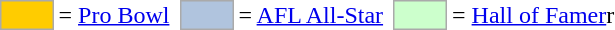<table>
<tr>
<td style="background-color:#FFCC00; border:1px solid #aaaaaa; width:2em;"></td>
<td>= <a href='#'>Pro Bowl</a></td>
<td></td>
<td style="background-color:lightsteelblue; border:1px solid #aaaaaa; width:2em;"></td>
<td>= <a href='#'>AFL All-Star</a></td>
<td></td>
<td style="background-color:#CCFFCC; border:1px solid #aaaaaa; width:2em;"></td>
<td>= <a href='#'>Hall of Famer</a>r</td>
</tr>
</table>
